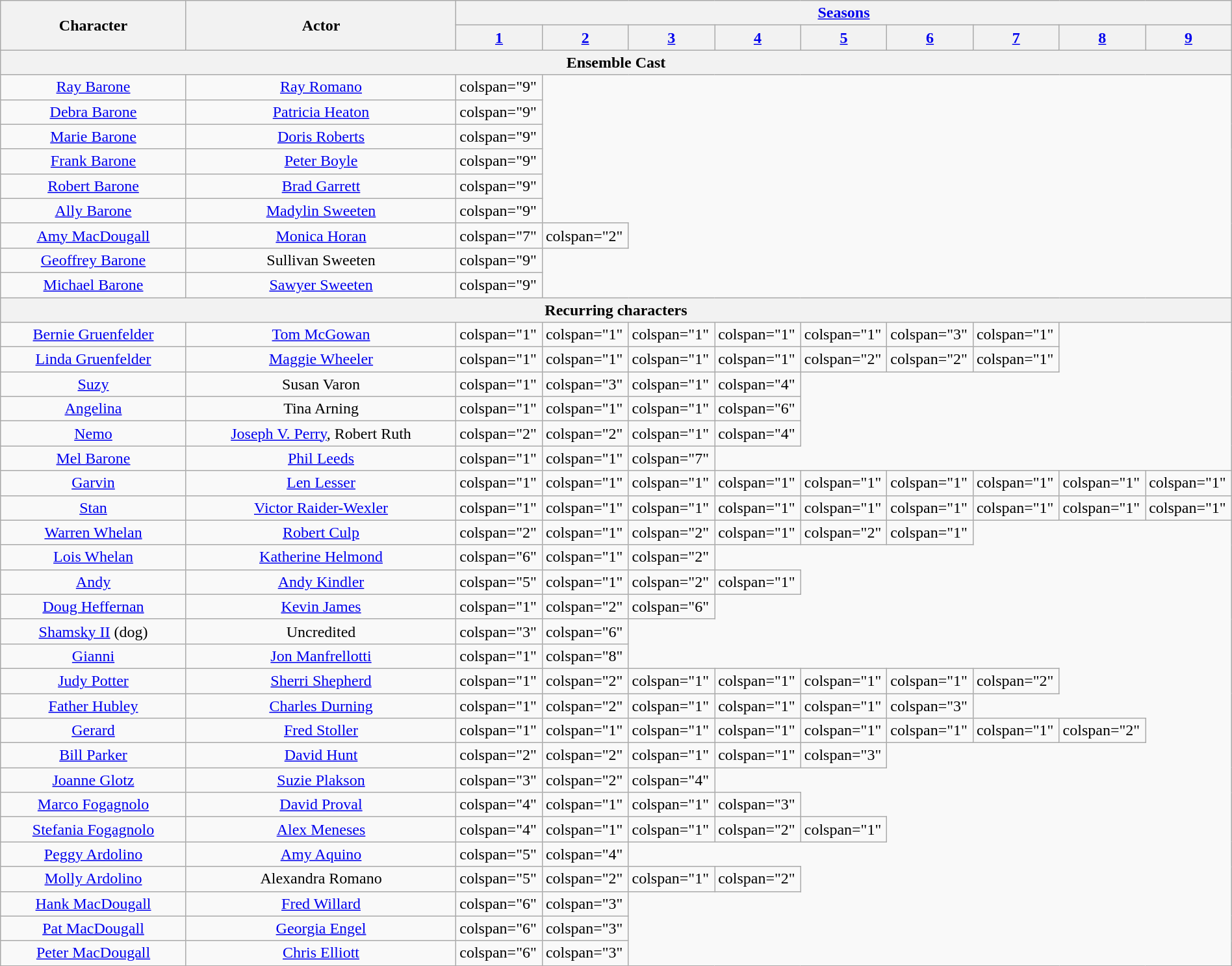<table class="wikitable" width="100%">
<tr>
<th rowspan="2">Character</th>
<th rowspan="2">Actor</th>
<th colspan="9"><a href='#'>Seasons</a></th>
</tr>
<tr>
<th style="width:7%;"><a href='#'>1</a></th>
<th style="width:7%;"><a href='#'>2</a></th>
<th style="width:7%;"><a href='#'>3</a></th>
<th style="width:7%;"><a href='#'>4</a></th>
<th style="width:7%;"><a href='#'>5</a></th>
<th style="width:7%;"><a href='#'>6</a></th>
<th style="width:7%;"><a href='#'>7</a></th>
<th style="width:7%;"><a href='#'>8</a></th>
<th style="width:7%;"><a href='#'>9</a></th>
</tr>
<tr>
<th colspan="11">Ensemble Cast</th>
</tr>
<tr>
<td style="text-align:center;"><a href='#'>Ray Barone</a></td>
<td style="text-align:center;"><a href='#'>Ray Romano</a></td>
<td>colspan="9" </td>
</tr>
<tr>
<td style="text-align:center;"><a href='#'>Debra Barone</a></td>
<td style="text-align:center;"><a href='#'>Patricia Heaton</a></td>
<td>colspan="9" </td>
</tr>
<tr>
<td style="text-align:center;"><a href='#'>Marie Barone</a></td>
<td style="text-align:center;"><a href='#'>Doris Roberts</a></td>
<td>colspan="9" </td>
</tr>
<tr>
<td style="text-align:center;"><a href='#'>Frank Barone</a></td>
<td style="text-align:center;"><a href='#'>Peter Boyle</a></td>
<td>colspan="9" </td>
</tr>
<tr>
<td style="text-align:center;"><a href='#'>Robert Barone</a></td>
<td style="text-align:center;"><a href='#'>Brad Garrett</a></td>
<td>colspan="9" </td>
</tr>
<tr>
<td style="text-align:center;"><a href='#'>Ally Barone</a></td>
<td style="text-align:center;"><a href='#'>Madylin Sweeten</a></td>
<td>colspan="9" </td>
</tr>
<tr>
<td style="text-align:center;"><a href='#'>Amy MacDougall</a></td>
<td style="text-align:center;"><a href='#'>Monica Horan</a></td>
<td>colspan="7" </td>
<td>colspan="2" </td>
</tr>
<tr>
<td style="text-align:center;"><a href='#'>Geoffrey Barone</a></td>
<td style="text-align:center;">Sullivan Sweeten</td>
<td>colspan="9" </td>
</tr>
<tr>
<td style="text-align:center;"><a href='#'>Michael Barone</a></td>
<td style="text-align:center;"><a href='#'>Sawyer Sweeten</a></td>
<td>colspan="9" </td>
</tr>
<tr>
<th colspan="11"><strong>Recurring characters</strong></th>
</tr>
<tr>
<td style="text-align:center;"><a href='#'>Bernie Gruenfelder</a></td>
<td style="text-align:center;"><a href='#'>Tom McGowan</a></td>
<td>colspan="1" </td>
<td>colspan="1" </td>
<td>colspan="1" </td>
<td>colspan="1" </td>
<td>colspan="1" </td>
<td>colspan="3" </td>
<td>colspan="1" </td>
</tr>
<tr>
<td style="text-align:center;"><a href='#'>Linda Gruenfelder</a></td>
<td style="text-align:center;"><a href='#'>Maggie Wheeler</a></td>
<td>colspan="1" </td>
<td>colspan="1" </td>
<td>colspan="1" </td>
<td>colspan="1" </td>
<td>colspan="2" </td>
<td>colspan="2" </td>
<td>colspan="1" </td>
</tr>
<tr>
<td style="text-align:center;"><a href='#'>Suzy</a></td>
<td style="text-align:center;">Susan Varon</td>
<td>colspan="1" </td>
<td>colspan="3" </td>
<td>colspan="1" </td>
<td>colspan="4" </td>
</tr>
<tr>
<td style="text-align:center;"><a href='#'>Angelina</a></td>
<td style="text-align:center;">Tina Arning</td>
<td>colspan="1" </td>
<td>colspan="1" </td>
<td>colspan="1" </td>
<td>colspan="6" </td>
</tr>
<tr>
<td style="text-align:center;"><a href='#'>Nemo</a></td>
<td style="text-align:center;"><a href='#'>Joseph V. Perry</a>, Robert Ruth</td>
<td>colspan="2" </td>
<td>colspan="2" </td>
<td>colspan="1" </td>
<td>colspan="4" </td>
</tr>
<tr>
<td style="text-align:center;"><a href='#'>Mel Barone</a></td>
<td style="text-align:center;"><a href='#'>Phil Leeds</a></td>
<td>colspan="1" </td>
<td>colspan="1" </td>
<td>colspan="7" </td>
</tr>
<tr>
<td style="text-align:center;"><a href='#'>Garvin</a></td>
<td style="text-align:center;"><a href='#'>Len Lesser</a></td>
<td>colspan="1" </td>
<td>colspan="1" </td>
<td>colspan="1" </td>
<td>colspan="1" </td>
<td>colspan="1" </td>
<td>colspan="1" </td>
<td>colspan="1" </td>
<td>colspan="1" </td>
<td>colspan="1" </td>
</tr>
<tr>
<td style="text-align:center;"><a href='#'>Stan</a></td>
<td style="text-align:center;"><a href='#'>Victor Raider-Wexler</a></td>
<td>colspan="1" </td>
<td>colspan="1" </td>
<td>colspan="1" </td>
<td>colspan="1" </td>
<td>colspan="1" </td>
<td>colspan="1" </td>
<td>colspan="1" </td>
<td>colspan="1" </td>
<td>colspan="1" </td>
</tr>
<tr>
<td style="text-align:center;"><a href='#'>Warren Whelan</a></td>
<td style="text-align:center;"><a href='#'>Robert Culp</a></td>
<td>colspan="2" </td>
<td>colspan="1" </td>
<td>colspan="2" </td>
<td>colspan="1" </td>
<td>colspan="2" </td>
<td>colspan="1" </td>
</tr>
<tr>
<td style="text-align:center;"><a href='#'>Lois Whelan</a></td>
<td style="text-align:center;"><a href='#'>Katherine Helmond</a></td>
<td>colspan="6" </td>
<td>colspan="1" </td>
<td>colspan="2" </td>
</tr>
<tr>
<td style="text-align:center;"><a href='#'>Andy</a></td>
<td style="text-align:center;"><a href='#'>Andy Kindler</a></td>
<td>colspan="5" </td>
<td>colspan="1" </td>
<td>colspan="2" </td>
<td>colspan="1" </td>
</tr>
<tr>
<td style="text-align:center;"><a href='#'>Doug Heffernan</a></td>
<td style="text-align:center;"><a href='#'>Kevin James</a></td>
<td>colspan="1" </td>
<td>colspan="2" </td>
<td>colspan="6" </td>
</tr>
<tr>
<td style="text-align:center;"><a href='#'>Shamsky II</a> (dog)</td>
<td style="text-align:center;">Uncredited</td>
<td>colspan="3" </td>
<td>colspan="6" </td>
</tr>
<tr>
<td style="text-align:center;"><a href='#'>Gianni</a></td>
<td style="text-align:center;"><a href='#'>Jon Manfrellotti</a></td>
<td>colspan="1" </td>
<td>colspan="8" </td>
</tr>
<tr>
<td style="text-align:center;"><a href='#'>Judy Potter</a></td>
<td style="text-align:center;"><a href='#'>Sherri Shepherd</a></td>
<td>colspan="1" </td>
<td>colspan="2" </td>
<td>colspan="1" </td>
<td>colspan="1" </td>
<td>colspan="1" </td>
<td>colspan="1" </td>
<td>colspan="2" </td>
</tr>
<tr>
<td style="text-align:center;"><a href='#'>Father Hubley</a></td>
<td style="text-align:center;"><a href='#'>Charles Durning</a></td>
<td>colspan="1" </td>
<td>colspan="2" </td>
<td>colspan="1" </td>
<td>colspan="1" </td>
<td>colspan="1" </td>
<td>colspan="3" </td>
</tr>
<tr>
<td style="text-align:center;"><a href='#'>Gerard</a></td>
<td style="text-align:center;"><a href='#'>Fred Stoller</a></td>
<td>colspan="1" </td>
<td>colspan="1" </td>
<td>colspan="1" </td>
<td>colspan="1" </td>
<td>colspan="1" </td>
<td>colspan="1" </td>
<td>colspan="1" </td>
<td>colspan="2" </td>
</tr>
<tr>
<td style="text-align:center;"><a href='#'>Bill Parker</a></td>
<td style="text-align:center;"><a href='#'>David Hunt</a></td>
<td>colspan="2" </td>
<td>colspan="2" </td>
<td>colspan="1" </td>
<td>colspan="1" </td>
<td>colspan="3" </td>
</tr>
<tr>
<td style="text-align:center;"><a href='#'>Joanne Glotz</a></td>
<td style="text-align:center;"><a href='#'>Suzie Plakson</a></td>
<td>colspan="3" </td>
<td>colspan="2" </td>
<td>colspan="4" </td>
</tr>
<tr>
<td style="text-align:center;"><a href='#'>Marco Fogagnolo</a></td>
<td style="text-align:center;"><a href='#'>David Proval</a></td>
<td>colspan="4" </td>
<td>colspan="1" </td>
<td>colspan="1" </td>
<td>colspan="3" </td>
</tr>
<tr>
<td style="text-align:center;"><a href='#'>Stefania Fogagnolo</a></td>
<td style="text-align:center;"><a href='#'>Alex Meneses</a></td>
<td>colspan="4" </td>
<td>colspan="1" </td>
<td>colspan="1" </td>
<td>colspan="2" </td>
<td>colspan="1" </td>
</tr>
<tr>
<td style="text-align:center;"><a href='#'>Peggy Ardolino</a></td>
<td style="text-align:center;"><a href='#'>Amy Aquino</a></td>
<td>colspan="5" </td>
<td>colspan="4" </td>
</tr>
<tr>
<td style="text-align:center;"><a href='#'>Molly Ardolino</a></td>
<td style="text-align:center;">Alexandra Romano</td>
<td>colspan="5" </td>
<td>colspan="2" </td>
<td>colspan="1" </td>
<td>colspan="2" </td>
</tr>
<tr>
<td style="text-align:center;"><a href='#'>Hank MacDougall</a></td>
<td style="text-align:center;"><a href='#'>Fred Willard</a></td>
<td>colspan="6" </td>
<td>colspan="3" </td>
</tr>
<tr>
<td style="text-align:center;"><a href='#'>Pat MacDougall</a></td>
<td style="text-align:center;"><a href='#'>Georgia Engel</a></td>
<td>colspan="6" </td>
<td>colspan="3" </td>
</tr>
<tr>
<td style="text-align:center;"><a href='#'>Peter MacDougall</a></td>
<td style="text-align:center;"><a href='#'>Chris Elliott</a></td>
<td>colspan="6" </td>
<td>colspan="3" </td>
</tr>
<tr>
</tr>
</table>
